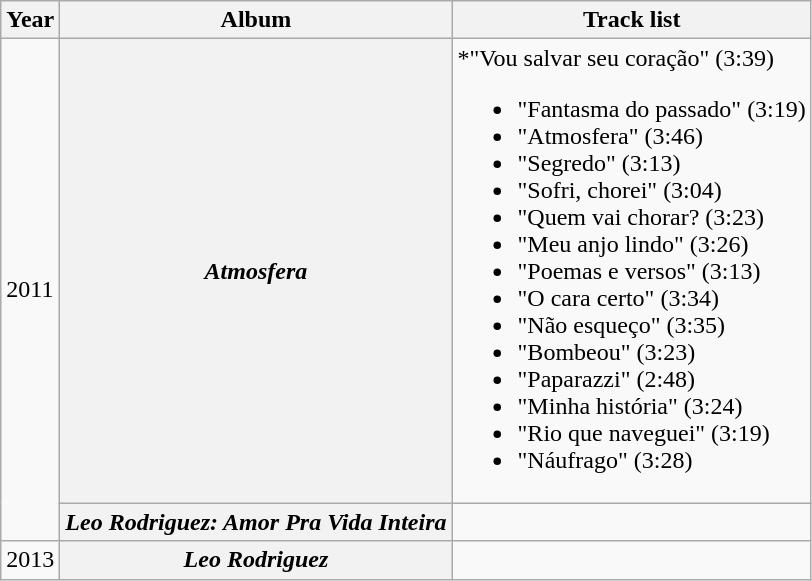<table class="wikitable">
<tr>
<th scope="col">Year</th>
<th scope="col">Album</th>
<th scope="col">Track list</th>
</tr>
<tr>
<td rowspan="2">2011</td>
<th scope="row"><em>Atmosfera</em></th>
<td>*"Vou salvar seu coração" (3:39)<br><ul><li>"Fantasma do passado" (3:19)</li><li>"Atmosfera" (3:46)</li><li>"Segredo" (3:13)</li><li>"Sofri, chorei" (3:04)</li><li>"Quem vai chorar? (3:23)</li><li>"Meu anjo lindo" (3:26)</li><li>"Poemas e versos" (3:13)</li><li>"O cara certo" (3:34)</li><li>"Não esqueço" (3:35)</li><li>"Bombeou" (3:23)</li><li>"Paparazzi" (2:48)</li><li>"Minha história" (3:24)</li><li>"Rio que naveguei" (3:19)</li><li>"Náufrago" (3:28)</li></ul></td>
</tr>
<tr>
<th scope="row"><em>Leo Rodriguez: Amor Pra Vida Inteira</em></th>
<td></td>
</tr>
<tr>
<td>2013</td>
<th scope="row"><em>Leo Rodriguez</em></th>
<td></td>
</tr>
</table>
